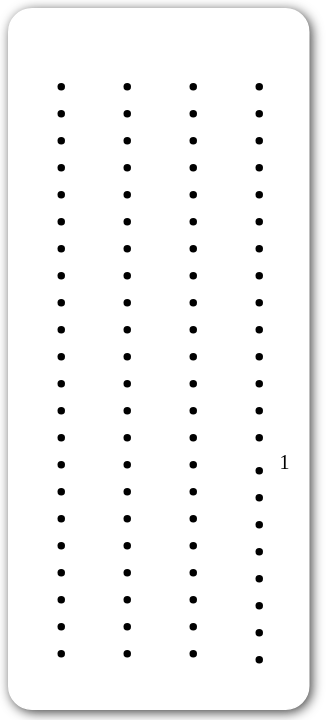<table style=" border-radius:1em; box-shadow: 0.1em 0.1em 0.5em rgba(0,0,0,0.75); background-color: white; border: 1px solid white; padding: 5px;">
<tr style="vertical-align:top;">
<td><br><ul><li></li><li></li><li></li><li></li><li></li><li></li><li></li><li></li><li></li><li></li><li></li><li></li><li></li><li></li><li></li><li></li><li></li><li></li><li></li><li></li><li></li><li></li></ul></td>
<td valign="top"><br><ul><li></li><li></li><li></li><li></li><li></li><li></li><li></li><li></li><li></li><li></li><li></li><li></li><li></li><li></li><li></li><li></li><li></li><li></li><li></li><li></li><li></li><li></li></ul></td>
<td valign="top"><br><ul><li></li><li></li><li></li><li></li><li></li><li></li><li></li><li></li><li></li><li></li><li></li><li></li><li></li><li></li><li></li><li></li><li></li><li></li><li></li><li></li><li></li><li></li></ul></td>
<td valign="top"><br><ul><li></li><li></li><li></li><li></li><li></li><li></li><li></li><li></li><li></li><li></li><li></li><li></li><li></li><li></li><li><sup>1</sup></li><li></li><li></li><li></li><li></li><li></li><li></li><li></li></ul></td>
<td></td>
</tr>
</table>
